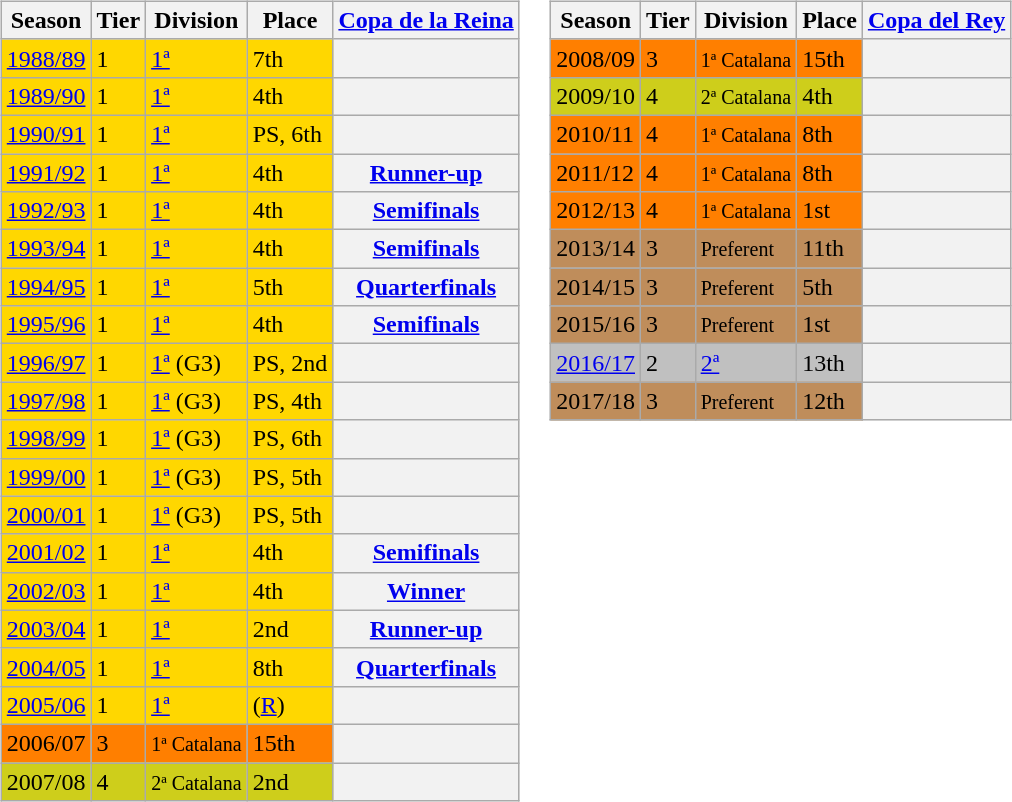<table>
<tr>
<td valign="top" width=0%><br><table class="wikitable">
<tr style="background:#f0f6fa;">
<th>Season</th>
<th>Tier</th>
<th>Division</th>
<th>Place</th>
<th><a href='#'>Copa de la Reina</a></th>
</tr>
<tr>
<td style="background:gold;"><a href='#'>1988/89</a></td>
<td style="background:gold;">1</td>
<td style="background:gold;"><a href='#'>1ª</a></td>
<td style="background:gold;">7th</td>
<th></th>
</tr>
<tr>
<td style="background:gold;"><a href='#'>1989/90</a></td>
<td style="background:gold;">1</td>
<td style="background:gold;"><a href='#'>1ª</a></td>
<td style="background:gold;">4th</td>
<th></th>
</tr>
<tr>
<td style="background:gold;"><a href='#'>1990/91</a></td>
<td style="background:gold;">1</td>
<td style="background:gold;"><a href='#'>1ª</a></td>
<td style="background:gold;">PS, 6th</td>
<th></th>
</tr>
<tr>
<td style="background:gold;"><a href='#'>1991/92</a></td>
<td style="background:gold;">1</td>
<td style="background:gold;"><a href='#'>1ª</a></td>
<td style="background:gold;">4th</td>
<th><a href='#'>Runner-up</a></th>
</tr>
<tr>
<td style="background:gold;"><a href='#'>1992/93</a></td>
<td style="background:gold;">1</td>
<td style="background:gold;"><a href='#'>1ª</a></td>
<td style="background:gold;">4th</td>
<th><a href='#'>Semifinals</a></th>
</tr>
<tr>
<td style="background:gold;"><a href='#'>1993/94</a></td>
<td style="background:gold;">1</td>
<td style="background:gold;"><a href='#'>1ª</a></td>
<td style="background:gold;">4th</td>
<th><a href='#'>Semifinals</a></th>
</tr>
<tr>
<td style="background:gold;"><a href='#'>1994/95</a></td>
<td style="background:gold;">1</td>
<td style="background:gold;"><a href='#'>1ª</a></td>
<td style="background:gold;">5th</td>
<th><a href='#'>Quarterfinals</a></th>
</tr>
<tr>
<td style="background:gold;"><a href='#'>1995/96</a></td>
<td style="background:gold;">1</td>
<td style="background:gold;"><a href='#'>1ª</a></td>
<td style="background:gold;">4th</td>
<th><a href='#'>Semifinals</a></th>
</tr>
<tr>
<td style="background:gold;"><a href='#'>1996/97</a></td>
<td style="background:gold;">1</td>
<td style="background:gold;"><a href='#'>1ª</a> (G3)</td>
<td style="background:gold;">PS, 2nd</td>
<th></th>
</tr>
<tr>
<td style="background:gold;"><a href='#'>1997/98</a></td>
<td style="background:gold;">1</td>
<td style="background:gold;"><a href='#'>1ª</a> (G3)</td>
<td style="background:gold;">PS, 4th</td>
<th></th>
</tr>
<tr>
<td style="background:gold;"><a href='#'>1998/99</a></td>
<td style="background:gold;">1</td>
<td style="background:gold;"><a href='#'>1ª</a> (G3)</td>
<td style="background:gold;">PS, 6th</td>
<th></th>
</tr>
<tr>
<td style="background:gold;"><a href='#'>1999/00</a></td>
<td style="background:gold;">1</td>
<td style="background:gold;"><a href='#'>1ª</a> (G3)</td>
<td style="background:gold;">PS, 5th</td>
<th></th>
</tr>
<tr>
<td style="background:gold;"><a href='#'>2000/01</a></td>
<td style="background:gold;">1</td>
<td style="background:gold;"><a href='#'>1ª</a> (G3)</td>
<td style="background:gold;">PS, 5th</td>
<th></th>
</tr>
<tr>
<td style="background:gold;"><a href='#'>2001/02</a></td>
<td style="background:gold;">1</td>
<td style="background:gold;"><a href='#'>1ª</a></td>
<td style="background:gold;">4th</td>
<th><a href='#'>Semifinals</a></th>
</tr>
<tr>
<td style="background:gold;"><a href='#'>2002/03</a></td>
<td style="background:gold;">1</td>
<td style="background:gold;"><a href='#'>1ª</a></td>
<td style="background:gold;">4th</td>
<th><a href='#'>Winner</a></th>
</tr>
<tr>
<td style="background:gold;"><a href='#'>2003/04</a></td>
<td style="background:gold;">1</td>
<td style="background:gold;"><a href='#'>1ª</a></td>
<td style="background:gold;">2nd</td>
<th><a href='#'>Runner-up</a></th>
</tr>
<tr>
<td style="background:gold;"><a href='#'>2004/05</a></td>
<td style="background:gold;">1</td>
<td style="background:gold;"><a href='#'>1ª</a></td>
<td style="background:gold;">8th</td>
<th><a href='#'>Quarterfinals</a></th>
</tr>
<tr>
<td style="background:gold;"><a href='#'>2005/06</a></td>
<td style="background:gold;">1</td>
<td style="background:gold;"><a href='#'>1ª</a></td>
<td style="background:gold;">(<a href='#'>R</a>)</td>
<th></th>
</tr>
<tr>
<td style="background:#FF7F00;">2006/07</td>
<td style="background:#FF7F00;">3</td>
<td style="background:#FF7F00;"><small>1ª Catalana</small></td>
<td style="background:#FF7F00;">15th</td>
<th></th>
</tr>
<tr>
<td style="background:#CECE1B;">2007/08</td>
<td style="background:#CECE1B;">4</td>
<td style="background:#CECE1B;"><small>2ª Catalana</small></td>
<td style="background:#CECE1B;">2nd</td>
<th></th>
</tr>
</table>
</td>
<td valign="top" width=0%><br><table class="wikitable">
<tr style="background:#f0f6fa;">
<th>Season</th>
<th>Tier</th>
<th>Division</th>
<th>Place</th>
<th><a href='#'>Copa del Rey</a></th>
</tr>
<tr>
<td style="background:#FF7F00;">2008/09</td>
<td style="background:#FF7F00;">3</td>
<td style="background:#FF7F00;"><small>1ª Catalana</small></td>
<td style="background:#FF7F00;">15th</td>
<th></th>
</tr>
<tr>
<td style="background:#CECE1B;">2009/10</td>
<td style="background:#CECE1B;">4</td>
<td style="background:#CECE1B;"><small>2ª Catalana</small></td>
<td style="background:#CECE1B;">4th</td>
<th></th>
</tr>
<tr>
<td style="background:#FF7F00;">2010/11</td>
<td style="background:#FF7F00;">4</td>
<td style="background:#FF7F00;"><small>1ª Catalana</small></td>
<td style="background:#FF7F00;">8th</td>
<th></th>
</tr>
<tr>
<td style="background:#FF7F00;">2011/12</td>
<td style="background:#FF7F00;">4</td>
<td style="background:#FF7F00;"><small>1ª Catalana</small></td>
<td style="background:#FF7F00;">8th</td>
<th></th>
</tr>
<tr>
<td style="background:#FF7F00;">2012/13</td>
<td style="background:#FF7F00;">4</td>
<td style="background:#FF7F00;"><small>1ª Catalana</small></td>
<td style="background:#FF7F00;">1st</td>
<th></th>
</tr>
<tr>
<td style="background:#BF8D5B;">2013/14</td>
<td style="background:#BF8D5B;">3</td>
<td style="background:#BF8D5B;"><small>Preferent</small></td>
<td style="background:#BF8D5B;">11th</td>
<th></th>
</tr>
<tr>
<td style="background:#BF8D5B;">2014/15</td>
<td style="background:#BF8D5B;">3</td>
<td style="background:#BF8D5B;"><small>Preferent</small></td>
<td style="background:#BF8D5B;">5th</td>
<th></th>
</tr>
<tr>
<td style="background:#BF8D5B;">2015/16</td>
<td style="background:#BF8D5B;">3</td>
<td style="background:#BF8D5B;"><small>Preferent</small></td>
<td style="background:#BF8D5B;">1st</td>
<th></th>
</tr>
<tr>
<td style="background:silver;"><a href='#'>2016/17</a></td>
<td style="background:silver;">2</td>
<td style="background:silver;"><a href='#'>2ª</a></td>
<td style="background:silver;">13th</td>
<th></th>
</tr>
<tr>
<td style="background:#BF8D5B;">2017/18</td>
<td style="background:#BF8D5B;">3</td>
<td style="background:#BF8D5B;"><small>Preferent</small></td>
<td style="background:#BF8D5B;">12th</td>
<th></th>
</tr>
</table>
</td>
</tr>
</table>
